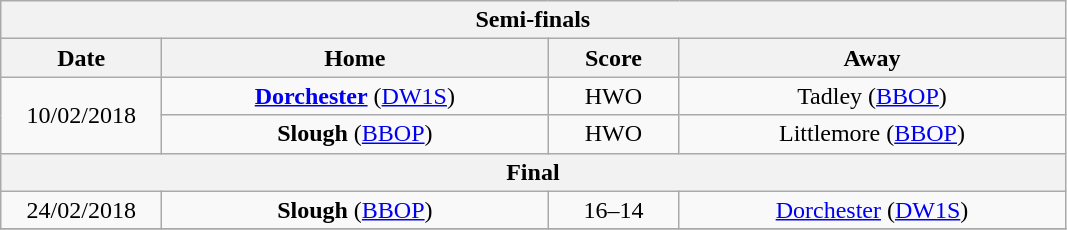<table class="wikitable" style="text-align: center">
<tr>
<th colspan=4>Semi-finals</th>
</tr>
<tr>
<th width=100>Date</th>
<th width=250>Home</th>
<th width=80>Score</th>
<th width=250>Away</th>
</tr>
<tr>
<td rowspan=2>10/02/2018</td>
<td><strong><a href='#'>Dorchester</a></strong> (<a href='#'>DW1S</a>)</td>
<td>HWO</td>
<td>Tadley (<a href='#'>BBOP</a>)</td>
</tr>
<tr>
<td><strong>Slough</strong> (<a href='#'>BBOP</a>)</td>
<td>HWO</td>
<td>Littlemore (<a href='#'>BBOP</a>)</td>
</tr>
<tr>
<th colspan=4>Final</th>
</tr>
<tr>
<td>24/02/2018</td>
<td><strong>Slough</strong> (<a href='#'>BBOP</a>)</td>
<td>16–14</td>
<td><a href='#'>Dorchester</a> (<a href='#'>DW1S</a>)</td>
</tr>
<tr>
</tr>
</table>
